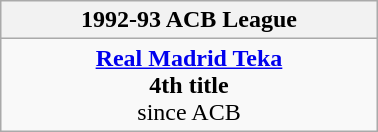<table class="wikitable" style="margin: 0 auto; width: 20%;">
<tr>
<th>1992-93 ACB League</th>
</tr>
<tr>
<td align=center><strong><a href='#'>Real Madrid Teka</a></strong><br><strong>4th title</strong> <br>since ACB</td>
</tr>
</table>
